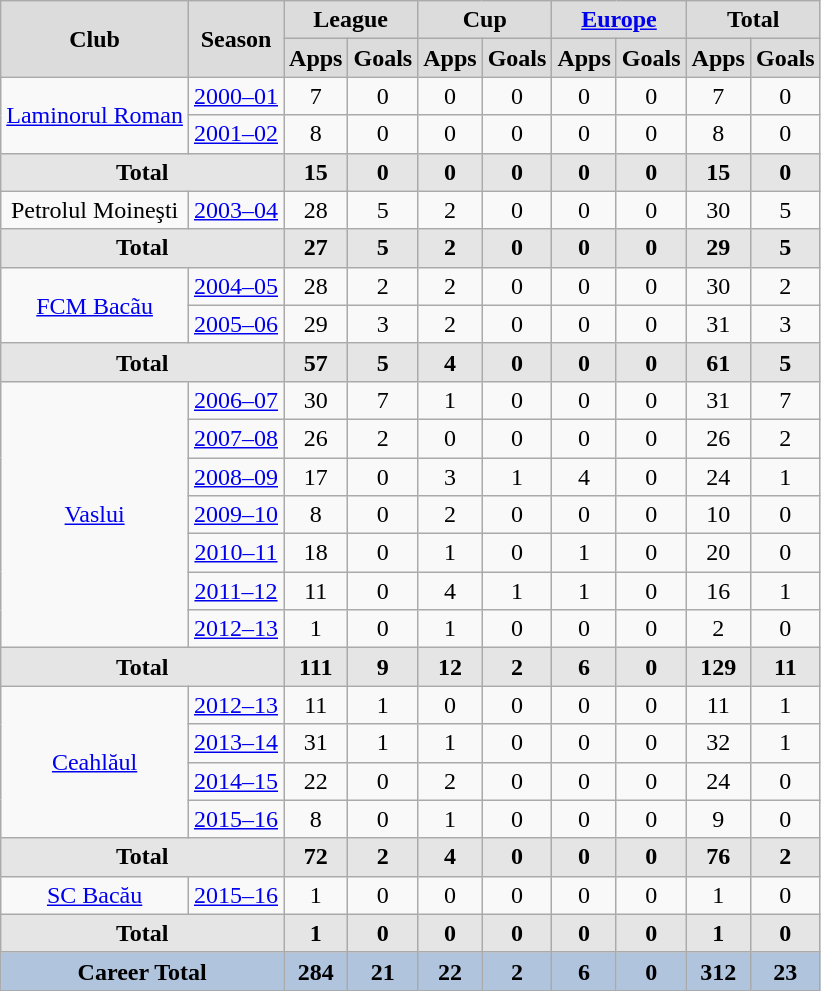<table class="wikitable" style="text-align: center;">
<tr>
<th style="background: #DCDCDC; text-align: center" rowspan="2"><strong>Club</strong></th>
<th style="background: #DCDCDC; text-align: center" rowspan="2"><strong>Season</strong></th>
<th style="background: #DCDCDC; text-align: center" colspan="2"><strong>League</strong></th>
<th style="background: #DCDCDC; text-align: center" colspan="2"><strong>Cup</strong></th>
<th style="background: #DCDCDC; text-align: center" colspan="2"><a href='#'>Europe</a></th>
<th style="background: #DCDCDC; text-align: center" colspan="3"><strong>Total</strong></th>
</tr>
<tr>
<th style="background: #DCDCDC; text-align: center" colspan="1">Apps</th>
<th style="background: #DCDCDC; text-align: center" rowspan="1">Goals</th>
<th style="background: #DCDCDC; text-align: center" colspan="1">Apps</th>
<th style="background: #DCDCDC; text-align: center" rowspan="1">Goals</th>
<th style="background: #DCDCDC; text-align: center" colspan="1">Apps</th>
<th style="background: #DCDCDC; text-align: center" rowspan="1">Goals</th>
<th style="background: #DCDCDC; text-align: center" colspan="1">Apps</th>
<th style="background: #DCDCDC; text-align: center" colspan="1">Goals</th>
</tr>
<tr>
<td rowspan="2"><a href='#'>Laminorul Roman</a></td>
<td><a href='#'>2000–01</a></td>
<td>7</td>
<td>0</td>
<td>0</td>
<td>0</td>
<td>0</td>
<td>0</td>
<td>7</td>
<td>0</td>
</tr>
<tr>
<td><a href='#'>2001–02</a></td>
<td>8</td>
<td>0</td>
<td>0</td>
<td>0</td>
<td>0</td>
<td>0</td>
<td>8</td>
<td>0</td>
</tr>
<tr>
<th style="background: #E5E5E5; text-align: center" colspan="2">Total</th>
<th style="background: #E5E5E5; text-align: center" rowspan="1">15</th>
<th style="background: #E5E5E5; text-align: center" rowspan="1">0</th>
<th style="background: #E5E5E5; text-align: center" rowspan="1">0</th>
<th style="background: #E5E5E5; text-align: center" rowspan="1">0</th>
<th style="background: #E5E5E5; text-align: center" rowspan="1">0</th>
<th style="background: #E5E5E5; text-align: center" rowspan="1">0</th>
<th style="background: #E5E5E5; text-align: center" rowspan="1">15</th>
<th style="background: #E5E5E5; text-align: center" rowspan="1">0</th>
</tr>
<tr>
<td rowspan="1">Petrolul Moineşti</td>
<td><a href='#'>2003–04</a></td>
<td>28</td>
<td>5</td>
<td>2</td>
<td>0</td>
<td>0</td>
<td>0</td>
<td>30</td>
<td>5</td>
</tr>
<tr>
<th style="background: #E5E5E5; text-align: center" colspan="2">Total</th>
<th style="background: #E5E5E5; text-align: center" rowspan="1">27</th>
<th style="background: #E5E5E5; text-align: center" rowspan="1">5</th>
<th style="background: #E5E5E5; text-align: center" rowspan="1">2</th>
<th style="background: #E5E5E5; text-align: center" rowspan="1">0</th>
<th style="background: #E5E5E5; text-align: center" rowspan="1">0</th>
<th style="background: #E5E5E5; text-align: center" rowspan="1">0</th>
<th style="background: #E5E5E5; text-align: center" rowspan="1">29</th>
<th style="background: #E5E5E5; text-align: center" rowspan="1">5</th>
</tr>
<tr>
<td rowspan="2"><a href='#'>FCM Bacãu</a></td>
<td><a href='#'>2004–05</a></td>
<td>28</td>
<td>2</td>
<td>2</td>
<td>0</td>
<td>0</td>
<td>0</td>
<td>30</td>
<td>2</td>
</tr>
<tr>
<td><a href='#'>2005–06</a></td>
<td>29</td>
<td>3</td>
<td>2</td>
<td>0</td>
<td>0</td>
<td>0</td>
<td>31</td>
<td>3</td>
</tr>
<tr>
<th style="background: #E5E5E5; text-align: center" colspan="2">Total</th>
<th style="background: #E5E5E5; text-align: center" rowspan="1">57</th>
<th style="background: #E5E5E5; text-align: center" rowspan="1">5</th>
<th style="background: #E5E5E5; text-align: center" rowspan="1">4</th>
<th style="background: #E5E5E5; text-align: center" rowspan="1">0</th>
<th style="background: #E5E5E5; text-align: center" rowspan="1">0</th>
<th style="background: #E5E5E5; text-align: center" rowspan="1">0</th>
<th style="background: #E5E5E5; text-align: center" rowspan="1">61</th>
<th style="background: #E5E5E5; text-align: center" rowspan="1">5</th>
</tr>
<tr>
<td rowspan="7"><a href='#'>Vaslui</a></td>
<td><a href='#'>2006–07</a></td>
<td>30</td>
<td>7</td>
<td>1</td>
<td>0</td>
<td>0</td>
<td>0</td>
<td>31</td>
<td>7</td>
</tr>
<tr>
<td><a href='#'>2007–08</a></td>
<td>26</td>
<td>2</td>
<td>0</td>
<td>0</td>
<td>0</td>
<td>0</td>
<td>26</td>
<td>2</td>
</tr>
<tr>
<td><a href='#'>2008–09</a></td>
<td>17</td>
<td>0</td>
<td>3</td>
<td>1</td>
<td>4</td>
<td>0</td>
<td>24</td>
<td>1</td>
</tr>
<tr>
<td><a href='#'>2009–10</a></td>
<td>8</td>
<td>0</td>
<td>2</td>
<td>0</td>
<td>0</td>
<td>0</td>
<td>10</td>
<td>0</td>
</tr>
<tr>
<td><a href='#'>2010–11</a></td>
<td>18</td>
<td>0</td>
<td>1</td>
<td>0</td>
<td>1</td>
<td>0</td>
<td>20</td>
<td>0</td>
</tr>
<tr>
<td><a href='#'>2011–12</a></td>
<td>11</td>
<td>0</td>
<td>4</td>
<td>1</td>
<td>1</td>
<td>0</td>
<td>16</td>
<td>1</td>
</tr>
<tr>
<td><a href='#'>2012–13</a></td>
<td>1</td>
<td>0</td>
<td>1</td>
<td>0</td>
<td>0</td>
<td>0</td>
<td>2</td>
<td>0</td>
</tr>
<tr>
<th style="background: #E5E5E5; text-align: center" colspan="2">Total</th>
<th style="background: #E5E5E5; text-align: center" rowspan="1">111</th>
<th style="background: #E5E5E5; text-align: center" rowspan="1">9</th>
<th style="background: #E5E5E5; text-align: center" rowspan="1">12</th>
<th style="background: #E5E5E5; text-align: center" rowspan="1">2</th>
<th style="background: #E5E5E5; text-align: center" rowspan="1">6</th>
<th style="background: #E5E5E5; text-align: center" rowspan="1">0</th>
<th style="background: #E5E5E5; text-align: center" rowspan="1">129</th>
<th style="background: #E5E5E5; text-align: center" rowspan="1">11</th>
</tr>
<tr>
<td rowspan="4"><a href='#'>Ceahlăul</a></td>
<td><a href='#'>2012–13</a></td>
<td>11</td>
<td>1</td>
<td>0</td>
<td>0</td>
<td>0</td>
<td>0</td>
<td>11</td>
<td>1</td>
</tr>
<tr>
<td><a href='#'>2013–14</a></td>
<td>31</td>
<td>1</td>
<td>1</td>
<td>0</td>
<td>0</td>
<td>0</td>
<td>32</td>
<td>1</td>
</tr>
<tr>
<td><a href='#'>2014–15</a></td>
<td>22</td>
<td>0</td>
<td>2</td>
<td>0</td>
<td>0</td>
<td>0</td>
<td>24</td>
<td>0</td>
</tr>
<tr>
<td><a href='#'>2015–16</a></td>
<td>8</td>
<td>0</td>
<td>1</td>
<td>0</td>
<td>0</td>
<td>0</td>
<td>9</td>
<td>0</td>
</tr>
<tr>
<th style="background: #E5E5E5; text-align: center" colspan="2">Total</th>
<th style="background: #E5E5E5; text-align: center" rowspan="1">72</th>
<th style="background: #E5E5E5; text-align: center" rowspan="1">2</th>
<th style="background: #E5E5E5; text-align: center" rowspan="1">4</th>
<th style="background: #E5E5E5; text-align: center" rowspan="1">0</th>
<th style="background: #E5E5E5; text-align: center" rowspan="1">0</th>
<th style="background: #E5E5E5; text-align: center" rowspan="1">0</th>
<th style="background: #E5E5E5; text-align: center" rowspan="1">76</th>
<th style="background: #E5E5E5; text-align: center" rowspan="1">2</th>
</tr>
<tr>
<td rowspan="1"><a href='#'>SC Bacău</a></td>
<td><a href='#'>2015–16</a></td>
<td>1</td>
<td>0</td>
<td>0</td>
<td>0</td>
<td>0</td>
<td>0</td>
<td>1</td>
<td>0</td>
</tr>
<tr>
<th style="background: #E5E5E5; text-align: center" colspan="2">Total</th>
<th style="background: #E5E5E5; text-align: center" rowspan="1">1</th>
<th style="background: #E5E5E5; text-align: center" rowspan="1">0</th>
<th style="background: #E5E5E5; text-align: center" rowspan="1">0</th>
<th style="background: #E5E5E5; text-align: center" rowspan="1">0</th>
<th style="background: #E5E5E5; text-align: center" rowspan="1">0</th>
<th style="background: #E5E5E5; text-align: center" rowspan="1">0</th>
<th style="background: #E5E5E5; text-align: center" rowspan="1">1</th>
<th style="background: #E5E5E5; text-align: center" rowspan="1">0</th>
</tr>
<tr>
<th style="background: #b0c4de; text-align: center" colspan="2"><strong>Career Total</strong></th>
<th style="background: #b0c4de; text-align: center" rowspan="1">284</th>
<th style="background: #b0c4de; text-align: center" rowspan="1">21</th>
<th style="background: #b0c4de; text-align: center" rowspan="1">22</th>
<th style="background: #b0c4de; text-align: center" rowspan="1">2</th>
<th style="background: #b0c4de; text-align: center" rowspan="1">6</th>
<th style="background: #b0c4de; text-align: center" rowspan="1">0</th>
<th style="background: #b0c4de; text-align: center" rowspan="1">312</th>
<th style="background: #b0c4de; text-align: center" rowspan="1">23</th>
</tr>
</table>
